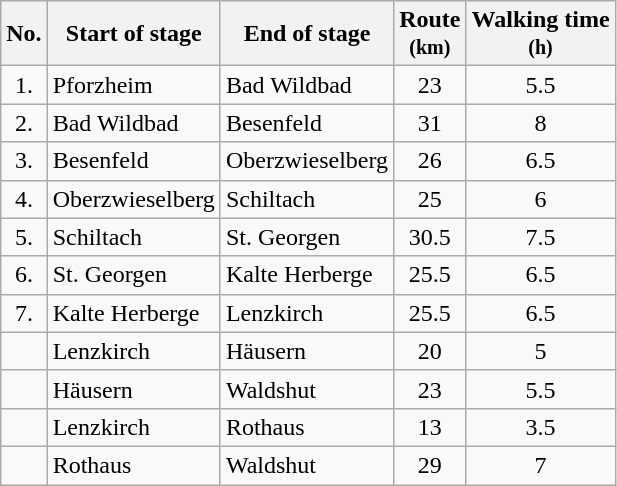<table class="wikitable toptextcells">
<tr class="hintergrundfarbe5">
<th>No.</th>
<th>Start of stage</th>
<th>End of stage</th>
<th>Route <br><small>(km)</small></th>
<th>Walking time <br><small>(h)</small></th>
</tr>
<tr>
<td style="text-align:center">1.</td>
<td>Pforzheim</td>
<td>Bad Wildbad</td>
<td style="text-align:center">23</td>
<td style="text-align:center">5.5</td>
</tr>
<tr>
<td style="text-align:center">2.</td>
<td>Bad Wildbad</td>
<td>Besenfeld</td>
<td style="text-align:center">31</td>
<td style="text-align:center">8</td>
</tr>
<tr>
<td style="text-align:center">3.</td>
<td>Besenfeld</td>
<td>Oberzwieselberg</td>
<td style="text-align:center">26</td>
<td style="text-align:center">6.5</td>
</tr>
<tr>
<td style="text-align:center">4.</td>
<td>Oberzwieselberg</td>
<td>Schiltach</td>
<td style="text-align:center">25</td>
<td style="text-align:center">6</td>
</tr>
<tr>
<td style="text-align:center">5.</td>
<td>Schiltach</td>
<td>St. Georgen</td>
<td style="text-align:center">30.5</td>
<td style="text-align:center">7.5</td>
</tr>
<tr>
<td style="text-align:center">6.</td>
<td>St. Georgen</td>
<td>Kalte Herberge</td>
<td style="text-align:center">25.5</td>
<td style="text-align:center">6.5</td>
</tr>
<tr>
<td style="text-align:center">7.</td>
<td>Kalte Herberge</td>
<td>Lenzkirch</td>
<td style="text-align:center">25.5</td>
<td style="text-align:center">6.5</td>
</tr>
<tr>
<td style="text-align:center"></td>
<td>Lenzkirch</td>
<td>Häusern</td>
<td style="text-align:center">20</td>
<td style="text-align:center">5</td>
</tr>
<tr>
<td style="text-align:center"></td>
<td>Häusern</td>
<td>Waldshut</td>
<td style="text-align:center">23</td>
<td style="text-align:center">5.5</td>
</tr>
<tr>
<td style="text-align:center"></td>
<td>Lenzkirch</td>
<td>Rothaus</td>
<td style="text-align:center">13</td>
<td style="text-align:center">3.5</td>
</tr>
<tr>
<td style="text-align:center"></td>
<td>Rothaus</td>
<td>Waldshut</td>
<td style="text-align:center">29</td>
<td style="text-align:center">7</td>
</tr>
</table>
